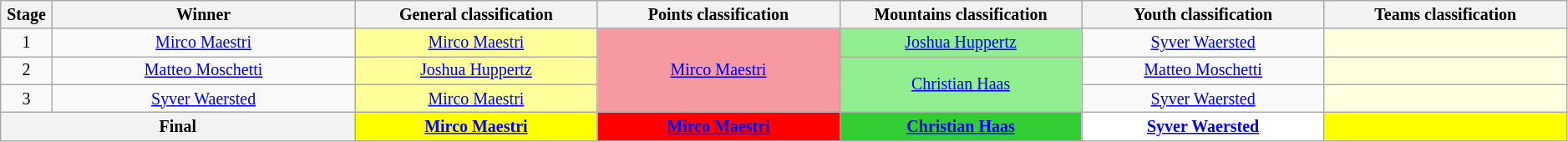<table class="wikitable" style="text-align: center; font-size:smaller;">
<tr>
<th width="1%">Stage</th>
<th width="15%">Winner</th>
<th width="12%">General classification<br></th>
<th width="12%">Points classification<br></th>
<th width="12%">Mountains classification<br></th>
<th width="12%">Youth classification<br></th>
<th width="12%">Teams classification<br></th>
</tr>
<tr>
<td>1</td>
<td><a href='#'>Mirco Maestri</a></td>
<td style="background:#FFFF99;"><a href='#'>Mirco Maestri</a></td>
<td style="background:#F799A0;"  rowspan=3><a href='#'>Mirco Maestri</a></td>
<td style="background:lightgreen;"><a href='#'>Joshua Huppertz</a></td>
<td style="background:offwhite;"><a href='#'>Syver Waersted</a></td>
<td style="background:lightyellow;"></td>
</tr>
<tr>
<td>2</td>
<td><a href='#'>Matteo Moschetti</a></td>
<td style="background:#FFFF99;"><a href='#'>Joshua Huppertz</a></td>
<td style="background:lightgreen;" rowspan=2><a href='#'>Christian Haas</a></td>
<td style="background:offwhite;"><a href='#'>Matteo Moschetti</a></td>
<td style="background:lightyellow;"></td>
</tr>
<tr>
<td>3</td>
<td><a href='#'>Syver Waersted</a></td>
<td style="background:#FFFF99;"><a href='#'>Mirco Maestri</a></td>
<td style="background:offwhite;"><a href='#'>Syver Waersted</a></td>
<td style="background:lightyellow;"></td>
</tr>
<tr>
<th colspan=2>Final</th>
<th style="background:yellow;"><a href='#'>Mirco Maestri</a></th>
<th style="background:red;"><a href='#'>Mirco Maestri</a></th>
<th style="background:limegreen;"><a href='#'>Christian Haas</a></th>
<th style="background:white;"><a href='#'>Syver Waersted</a></th>
<th style="background:yellow;"></th>
</tr>
</table>
